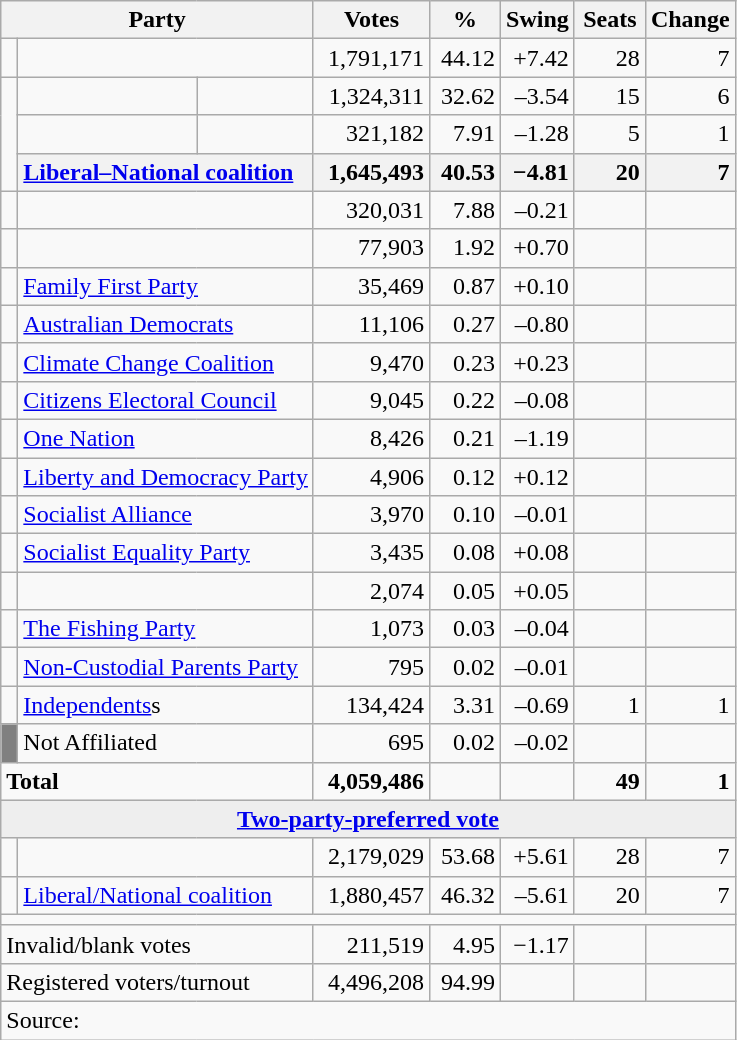<table class="wikitable">
<tr>
<th style="width:200px" colspan=3><strong>Party</strong></th>
<th style="width:70px; text-align:center;"><strong>Votes</strong></th>
<th style="width:40px; text-align:center;"><strong>%</strong></th>
<th style="width:40px; text-align:center;"><strong>Swing</strong></th>
<th style="width:40px; text-align:center;"><strong>Seats</strong></th>
<th style="width:40px; text-align:center;"><strong>Change</strong></th>
</tr>
<tr>
<td> </td>
<td colspan=2></td>
<td align=right>1,791,171</td>
<td align=right>44.12</td>
<td align=right>+7.42</td>
<td align=right>28</td>
<td align=right> 7</td>
</tr>
<tr>
<td rowspan="3"></td>
<td> </td>
<td></td>
<td align=right>1,324,311</td>
<td align=right>32.62</td>
<td align=right>–3.54</td>
<td align=right>15</td>
<td align=right> 6</td>
</tr>
<tr>
<td> </td>
<td></td>
<td align=right>321,182</td>
<td align=right>7.91</td>
<td align=right>–1.28</td>
<td align=right>5</td>
<td align=right> 1</td>
</tr>
<tr>
<th colspan=2  style="text-align:left;"><a href='#'>Liberal–National coalition</a></th>
<th style="text-align:right;">1,645,493</th>
<th style="text-align:right;">40.53</th>
<th style="text-align:right;">−4.81</th>
<th style="text-align:right;">20</th>
<th style="text-align:right;"> 7</th>
</tr>
<tr>
<td> </td>
<td colspan=2></td>
<td align="right">320,031</td>
<td align="right">7.88</td>
<td align="right">–0.21</td>
<td align="right"></td>
<td align="right"></td>
</tr>
<tr>
<td> </td>
<td colspan=2></td>
<td align="right">77,903</td>
<td align="right">1.92</td>
<td align="right">+0.70</td>
<td align="right"></td>
<td align="right"></td>
</tr>
<tr>
<td> </td>
<td colspan=2><a href='#'>Family First Party</a></td>
<td align="right">35,469</td>
<td align="right">0.87</td>
<td align="right">+0.10</td>
<td align="right"></td>
<td align="right"></td>
</tr>
<tr>
<td> </td>
<td colspan=2><a href='#'>Australian Democrats</a></td>
<td align="right">11,106</td>
<td align="right">0.27</td>
<td align="right">–0.80</td>
<td align="right"></td>
<td align="right"></td>
</tr>
<tr>
<td> </td>
<td colspan=2><a href='#'>Climate Change Coalition</a></td>
<td align="right">9,470</td>
<td align="right">0.23</td>
<td align="right">+0.23</td>
<td align="right"></td>
<td align="right"></td>
</tr>
<tr>
<td> </td>
<td colspan=2><a href='#'>Citizens Electoral Council</a></td>
<td align="right">9,045</td>
<td align="right">0.22</td>
<td align="right">–0.08</td>
<td align="right"></td>
<td align="right"></td>
</tr>
<tr>
<td> </td>
<td colspan=2><a href='#'>One Nation</a></td>
<td align="right">8,426</td>
<td align="right">0.21</td>
<td align="right">–1.19</td>
<td align="right"></td>
<td align="right"></td>
</tr>
<tr>
<td> </td>
<td colspan=2><a href='#'>Liberty and Democracy Party</a></td>
<td align="right">4,906</td>
<td align="right">0.12</td>
<td align="right">+0.12</td>
<td align="right"></td>
<td align="right"></td>
</tr>
<tr>
<td> </td>
<td colspan=2><a href='#'>Socialist Alliance</a></td>
<td align="right">3,970</td>
<td align="right">0.10</td>
<td align="right">–0.01</td>
<td align="right"></td>
<td align="right"></td>
</tr>
<tr>
<td> </td>
<td colspan=2><a href='#'>Socialist Equality Party</a></td>
<td align="right">3,435</td>
<td align="right">0.08</td>
<td align="right">+0.08</td>
<td align="right"></td>
<td align="right"></td>
</tr>
<tr>
<td> </td>
<td colspan=2></td>
<td align="right">2,074</td>
<td align="right">0.05</td>
<td align="right">+0.05</td>
<td align="right"></td>
<td align="right"></td>
</tr>
<tr>
<td> </td>
<td colspan=2><a href='#'>The Fishing Party</a></td>
<td align="right">1,073</td>
<td align="right">0.03</td>
<td align="right">–0.04</td>
<td align="right"></td>
<td align="right"></td>
</tr>
<tr>
<td> </td>
<td colspan=2><a href='#'>Non-Custodial Parents Party</a></td>
<td align="right">795</td>
<td align="right">0.02</td>
<td align="right">–0.01</td>
<td align="right"></td>
<td align="right"></td>
</tr>
<tr>
<td> </td>
<td colspan=2><a href='#'>Independents</a>s</td>
<td align="right">134,424</td>
<td align="right">3.31</td>
<td align="right">–0.69</td>
<td align="right">1</td>
<td align="right"> 1</td>
</tr>
<tr>
<td style="background:gray;"> </td>
<td colspan=2>Not Affiliated</td>
<td align="right">695</td>
<td align="right">0.02</td>
<td align="right">–0.02</td>
<td align="right"></td>
<td align="right"></td>
</tr>
<tr>
<td colspan="3"><strong>Total</strong></td>
<td align="right"><strong>4,059,486</strong></td>
<td align="right"></td>
<td align="right"></td>
<td align="right"><strong>49</strong></td>
<td align="right"><strong> 1</strong></td>
</tr>
<tr>
<td colspan="8" style="text-align:center; background:#eee;"><strong><a href='#'>Two-party-preferred vote</a></strong></td>
</tr>
<tr>
<td> </td>
<td colspan=2></td>
<td align=right>2,179,029</td>
<td align="right">53.68</td>
<td align="right">+5.61</td>
<td align="right">28</td>
<td align="right"> 7</td>
</tr>
<tr>
<td> </td>
<td colspan=2><a href='#'>Liberal/National coalition</a></td>
<td align="right">1,880,457</td>
<td align="right">46.32</td>
<td align="right">–5.61</td>
<td align="right">20</td>
<td align="right"> 7</td>
</tr>
<tr>
<td colspan=8></td>
</tr>
<tr>
<td colspan=3 align=left>Invalid/blank votes</td>
<td align=right>211,519</td>
<td align=right>4.95</td>
<td align=right>−1.17</td>
<td></td>
<td></td>
</tr>
<tr>
<td colspan=3 align=left>Registered voters/turnout</td>
<td align=right>4,496,208</td>
<td align=right>94.99</td>
<td></td>
<td></td>
<td></td>
</tr>
<tr>
<td colspan=8 align=left>Source: </td>
</tr>
</table>
